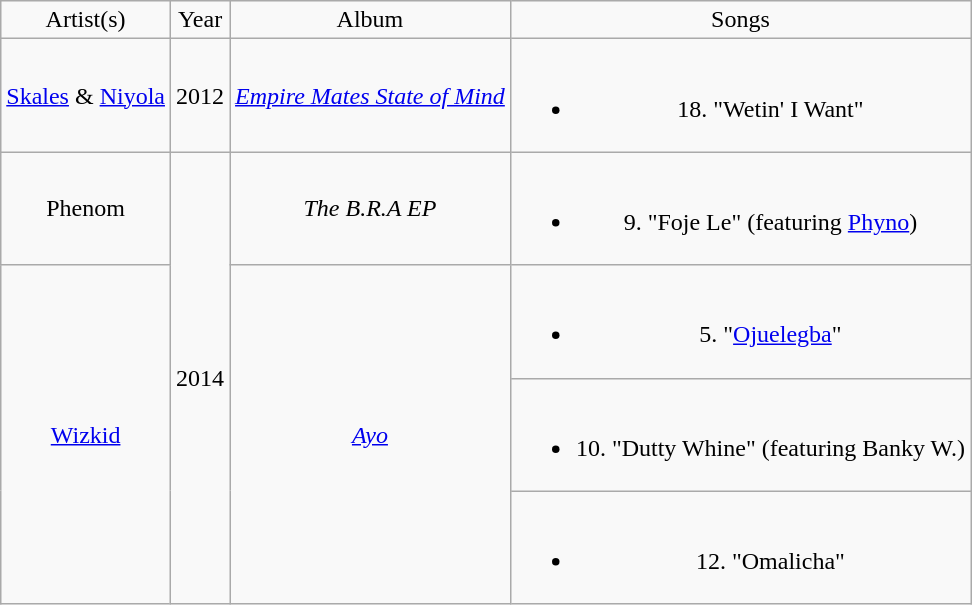<table class="wikitable plainrowheaders" style="text-align:center;">
<tr>
<td>Artist(s)</td>
<td>Year</td>
<td>Album</td>
<td>Songs</td>
</tr>
<tr>
<td><a href='#'>Skales</a> & <a href='#'>Niyola</a></td>
<td>2012</td>
<td><em><a href='#'>Empire Mates State of Mind</a></em></td>
<td><br><ul><li>18. "Wetin' I Want"</li></ul></td>
</tr>
<tr>
<td>Phenom</td>
<td rowspan="4">2014</td>
<td><em>The B.R.A EP</em></td>
<td><br><ul><li>9. "Foje Le" (featuring <a href='#'>Phyno</a>)</li></ul></td>
</tr>
<tr>
<td rowspan="3"><a href='#'>Wizkid</a></td>
<td rowspan="3"><a href='#'><em>Ayo</em></a></td>
<td><br><ul><li>5. "<a href='#'>Ojuelegba</a>"</li></ul></td>
</tr>
<tr>
<td><br><ul><li>10. "Dutty Whine" (featuring Banky W.)</li></ul></td>
</tr>
<tr>
<td><br><ul><li>12. "Omalicha"</li></ul></td>
</tr>
</table>
